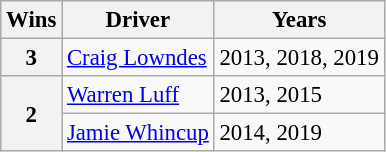<table class="wikitable" style="font-size: 95%;">
<tr>
<th>Wins</th>
<th>Driver</th>
<th>Years</th>
</tr>
<tr>
<th>3</th>
<td> <a href='#'>Craig Lowndes</a></td>
<td>2013, 2018, 2019</td>
</tr>
<tr>
<th rowspan=2>2</th>
<td> <a href='#'>Warren Luff</a></td>
<td>2013, 2015</td>
</tr>
<tr>
<td> <a href='#'>Jamie Whincup</a></td>
<td>2014, 2019</td>
</tr>
</table>
